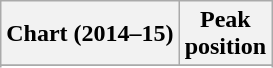<table class="wikitable sortable plainrowheaders">
<tr>
<th scope="col">Chart (2014–15)</th>
<th scope="col">Peak<br>position</th>
</tr>
<tr>
</tr>
<tr>
</tr>
</table>
